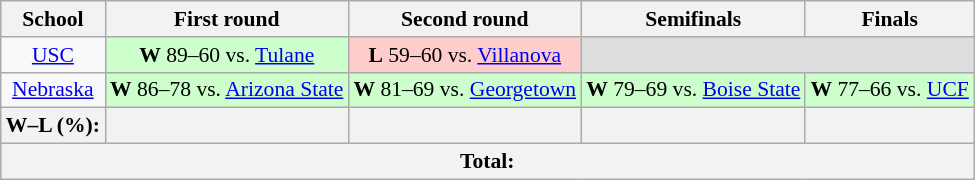<table class="wikitable" style="white-space:nowrap; text-align:center; font-size:90%;">
<tr>
<th>School</th>
<th>First round</th>
<th>Second round</th>
<th>Semifinals</th>
<th>Finals</th>
</tr>
<tr>
<td><a href='#'>USC</a></td>
<td style="background:#cfc;"><strong>W</strong> 89–60 vs. <a href='#'>Tulane</a></td>
<td style="background:#fcc;"><strong>L</strong> 59–60 vs. <a href='#'>Villanova</a></td>
<td style="background:#ddd;" colspan=2></td>
</tr>
<tr>
<td><a href='#'>Nebraska</a></td>
<td style="background:#cfc;"><strong>W</strong> 86–78 vs. <a href='#'>Arizona State</a></td>
<td style="background:#cfc;"><strong>W</strong> 81–69 vs. <a href='#'>Georgetown</a></td>
<td style="background:#cfc;"><strong>W</strong> 79–69 vs. <a href='#'>Boise State</a></td>
<td style="background:#cfc;"><strong>W</strong> 77–66 vs. <a href='#'>UCF</a></td>
</tr>
<tr>
<th>W–L (%):</th>
<th></th>
<th></th>
<th></th>
<th></th>
</tr>
<tr>
<th colspan=5>Total: </th>
</tr>
</table>
